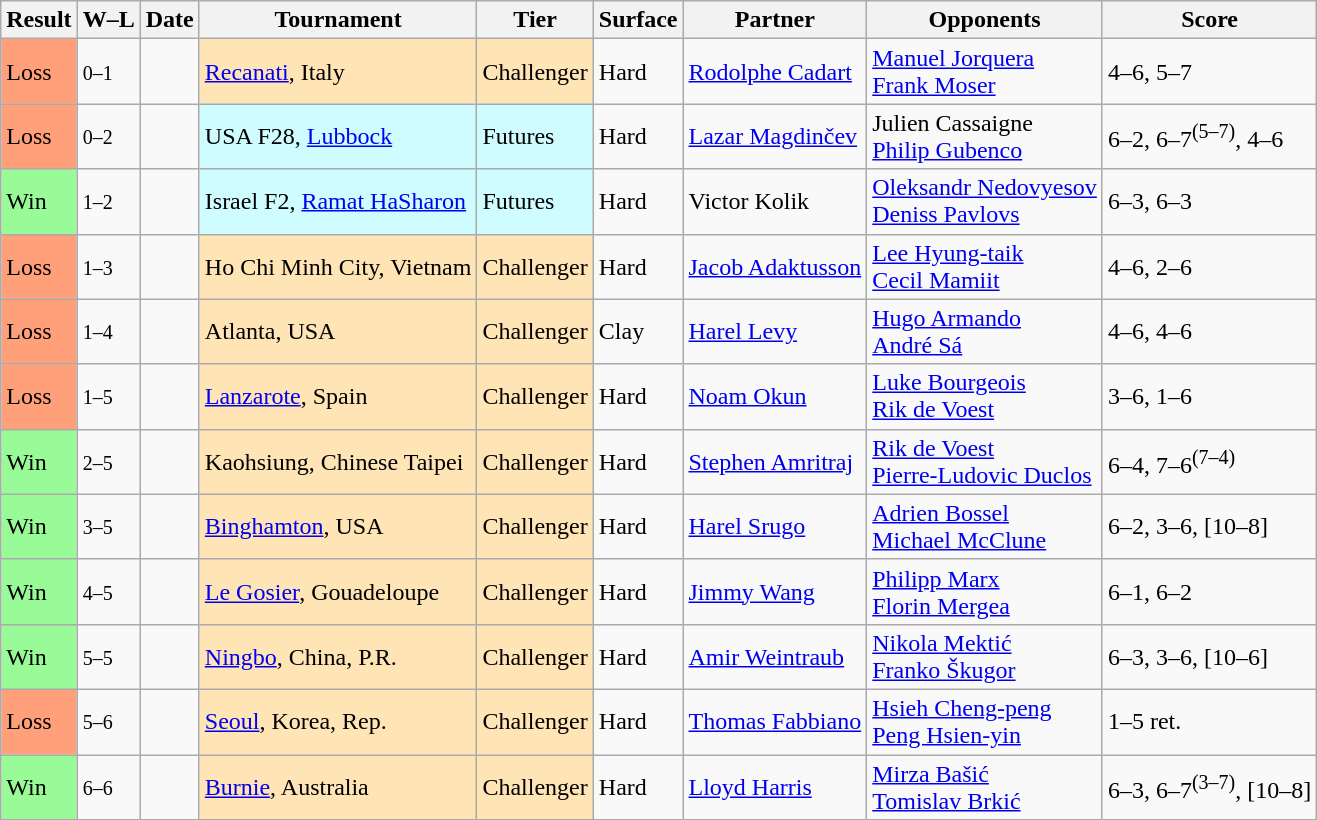<table class="sortable wikitable">
<tr>
<th>Result</th>
<th class="unsortable">W–L</th>
<th>Date</th>
<th>Tournament</th>
<th>Tier</th>
<th>Surface</th>
<th>Partner</th>
<th>Opponents</th>
<th class="unsortable">Score</th>
</tr>
<tr>
<td bgcolor=FFA07A>Loss</td>
<td><small>0–1</small></td>
<td></td>
<td style="background:moccasin;"><a href='#'>Recanati</a>, Italy</td>
<td style="background:moccasin;">Challenger</td>
<td>Hard</td>
<td> <a href='#'>Rodolphe Cadart</a></td>
<td> <a href='#'>Manuel Jorquera</a><br> <a href='#'>Frank Moser</a></td>
<td>4–6, 5–7</td>
</tr>
<tr>
<td bgcolor=FFA07A>Loss</td>
<td><small>0–2</small></td>
<td></td>
<td style="background:#cffcff;">USA F28, <a href='#'>Lubbock</a></td>
<td style="background:#cffcff;">Futures</td>
<td>Hard</td>
<td> <a href='#'>Lazar Magdinčev</a></td>
<td> Julien Cassaigne<br> <a href='#'>Philip Gubenco</a></td>
<td>6–2, 6–7<sup>(5–7)</sup>, 4–6</td>
</tr>
<tr>
<td bgcolor=98fb98>Win</td>
<td><small>1–2</small></td>
<td></td>
<td style="background:#cffcff;">Israel F2, <a href='#'>Ramat HaSharon</a></td>
<td style="background:#cffcff;">Futures</td>
<td>Hard</td>
<td> Victor Kolik</td>
<td> <a href='#'>Oleksandr Nedovyesov</a><br> <a href='#'>Deniss Pavlovs</a></td>
<td>6–3, 6–3</td>
</tr>
<tr>
<td bgcolor=FFA07A>Loss</td>
<td><small>1–3</small></td>
<td></td>
<td style="background:moccasin;">Ho Chi Minh City, Vietnam</td>
<td style="background:moccasin;">Challenger</td>
<td>Hard</td>
<td> <a href='#'>Jacob Adaktusson</a></td>
<td> <a href='#'>Lee Hyung-taik</a><br> <a href='#'>Cecil Mamiit</a></td>
<td>4–6, 2–6</td>
</tr>
<tr>
<td bgcolor=FFA07A>Loss</td>
<td><small>1–4</small></td>
<td></td>
<td style="background:moccasin;">Atlanta, USA</td>
<td style="background:moccasin;">Challenger</td>
<td>Clay</td>
<td> <a href='#'>Harel Levy</a></td>
<td> <a href='#'>Hugo Armando</a><br> <a href='#'>André Sá</a></td>
<td>4–6, 4–6</td>
</tr>
<tr>
<td bgcolor=FFA07A>Loss</td>
<td><small>1–5</small></td>
<td></td>
<td style="background:moccasin;"><a href='#'>Lanzarote</a>, Spain</td>
<td style="background:moccasin;">Challenger</td>
<td>Hard</td>
<td> <a href='#'>Noam Okun</a></td>
<td> <a href='#'>Luke Bourgeois</a><br> <a href='#'>Rik de Voest</a></td>
<td>3–6, 1–6</td>
</tr>
<tr>
<td bgcolor=98fb98>Win</td>
<td><small>2–5</small></td>
<td></td>
<td style="background:moccasin;">Kaohsiung, Chinese Taipei</td>
<td style="background:moccasin;">Challenger</td>
<td>Hard</td>
<td> <a href='#'>Stephen Amritraj</a></td>
<td> <a href='#'>Rik de Voest</a><br> <a href='#'>Pierre-Ludovic Duclos</a></td>
<td>6–4, 7–6<sup>(7–4)</sup></td>
</tr>
<tr>
<td bgcolor=98fb98>Win</td>
<td><small>3–5</small></td>
<td><a href='#'></a></td>
<td style="background:moccasin;"><a href='#'>Binghamton</a>, USA</td>
<td style="background:moccasin;">Challenger</td>
<td>Hard</td>
<td> <a href='#'>Harel Srugo</a></td>
<td> <a href='#'>Adrien Bossel</a><br> <a href='#'>Michael McClune</a></td>
<td>6–2, 3–6, [10–8]</td>
</tr>
<tr>
<td bgcolor=98fb98>Win</td>
<td><small>4–5</small></td>
<td><a href='#'></a></td>
<td style="background:moccasin;"><a href='#'>Le Gosier</a>, Gouadeloupe</td>
<td style="background:moccasin;">Challenger</td>
<td>Hard</td>
<td> <a href='#'>Jimmy Wang</a></td>
<td> <a href='#'>Philipp Marx</a><br> <a href='#'>Florin Mergea</a></td>
<td>6–1, 6–2</td>
</tr>
<tr>
<td bgcolor=98fb98>Win</td>
<td><small>5–5</small></td>
<td><a href='#'></a></td>
<td style="background:moccasin;"><a href='#'>Ningbo</a>, China, P.R.</td>
<td style="background:moccasin;">Challenger</td>
<td>Hard</td>
<td> <a href='#'>Amir Weintraub</a></td>
<td> <a href='#'>Nikola Mektić</a><br> <a href='#'>Franko Škugor</a></td>
<td>6–3, 3–6, [10–6]</td>
</tr>
<tr>
<td bgcolor=FFA07A>Loss</td>
<td><small>5–6</small></td>
<td><a href='#'></a></td>
<td style="background:moccasin;"><a href='#'>Seoul</a>, Korea, Rep.</td>
<td style="background:moccasin;">Challenger</td>
<td>Hard</td>
<td> <a href='#'>Thomas Fabbiano</a></td>
<td> <a href='#'>Hsieh Cheng-peng</a><br> <a href='#'>Peng Hsien-yin</a></td>
<td>1–5 ret.</td>
</tr>
<tr>
<td bgcolor=98fb98>Win</td>
<td><small>6–6</small></td>
<td><a href='#'></a></td>
<td style="background:moccasin;"><a href='#'>Burnie</a>, Australia</td>
<td style="background:moccasin;">Challenger</td>
<td>Hard</td>
<td> <a href='#'>Lloyd Harris</a></td>
<td> <a href='#'>Mirza Bašić</a><br> <a href='#'>Tomislav Brkić</a></td>
<td>6–3, 6–7<sup>(3–7)</sup>, [10–8]</td>
</tr>
</table>
